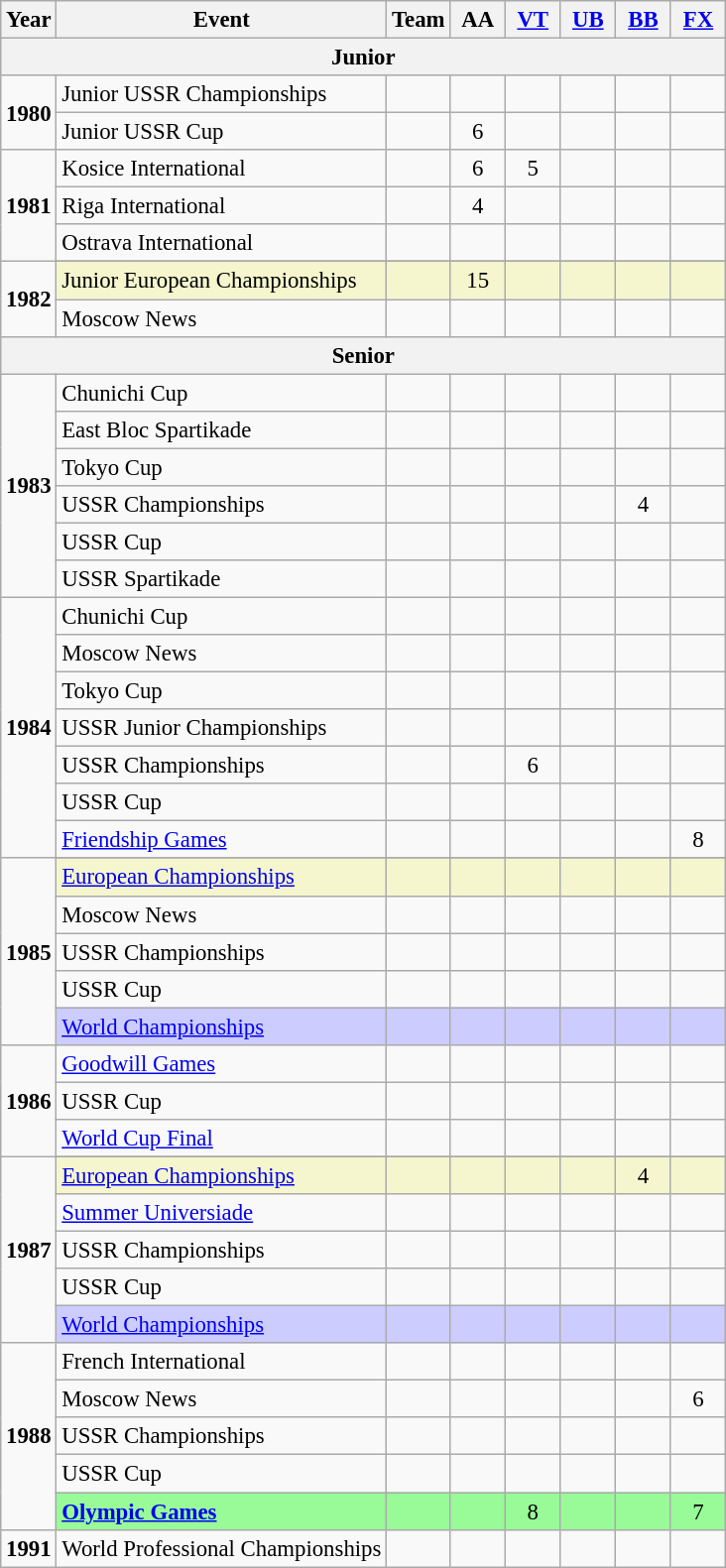<table class="wikitable" style="text-align:center; font-size:95%;">
<tr>
<th align=center>Year</th>
<th align=center>Event</th>
<th style="width:30px;">Team</th>
<th style="width:30px;">AA</th>
<th style="width:30px;"><a href='#'>VT</a></th>
<th style="width:30px;"><a href='#'>UB</a></th>
<th style="width:30px;"><a href='#'>BB</a></th>
<th style="width:30px;"><a href='#'>FX</a></th>
</tr>
<tr>
<th colspan="8"><strong>Junior</strong></th>
</tr>
<tr>
<td rowspan="2"><strong>1980</strong></td>
<td align=left>Junior USSR Championships</td>
<td></td>
<td></td>
<td></td>
<td></td>
<td></td>
<td></td>
</tr>
<tr>
<td align=left>Junior USSR Cup</td>
<td></td>
<td>6</td>
<td></td>
<td></td>
<td></td>
<td></td>
</tr>
<tr>
<td rowspan="3"><strong>1981</strong></td>
<td align=left>Kosice International</td>
<td></td>
<td>6</td>
<td>5</td>
<td></td>
<td></td>
<td></td>
</tr>
<tr>
<td align=left>Riga International</td>
<td></td>
<td>4</td>
<td></td>
<td></td>
<td></td>
<td></td>
</tr>
<tr>
<td align=left>Ostrava International</td>
<td></td>
<td></td>
<td></td>
<td></td>
<td></td>
<td></td>
</tr>
<tr>
<td rowspan="3"><strong>1982</strong></td>
</tr>
<tr bgcolor=#F5F6CE>
<td align=left>Junior European Championships</td>
<td></td>
<td>15</td>
<td></td>
<td></td>
<td></td>
<td></td>
</tr>
<tr>
<td align=left>Moscow News</td>
<td></td>
<td></td>
<td></td>
<td></td>
<td></td>
<td></td>
</tr>
<tr>
<th colspan="32"><strong>Senior</strong></th>
</tr>
<tr>
<td rowspan="6"><strong>1983</strong></td>
<td align=left>Chunichi Cup</td>
<td></td>
<td></td>
<td></td>
<td></td>
<td></td>
<td></td>
</tr>
<tr>
<td align=left>East Bloc Spartikade</td>
<td></td>
<td></td>
<td></td>
<td></td>
<td></td>
<td></td>
</tr>
<tr>
<td align=left>Tokyo Cup</td>
<td></td>
<td></td>
<td></td>
<td></td>
<td></td>
<td></td>
</tr>
<tr>
<td align=left>USSR Championships</td>
<td></td>
<td></td>
<td></td>
<td></td>
<td>4</td>
<td></td>
</tr>
<tr>
<td align=left>USSR Cup</td>
<td></td>
<td></td>
<td></td>
<td></td>
<td></td>
<td></td>
</tr>
<tr>
<td align=left>USSR Spartikade</td>
<td></td>
<td></td>
<td></td>
<td></td>
<td></td>
<td></td>
</tr>
<tr>
<td rowspan="7"><strong>1984</strong></td>
<td align=left>Chunichi Cup</td>
<td></td>
<td></td>
<td></td>
<td></td>
<td></td>
<td></td>
</tr>
<tr>
<td align=left>Moscow News</td>
<td></td>
<td></td>
<td></td>
<td></td>
<td></td>
<td></td>
</tr>
<tr>
<td align=left>Tokyo Cup</td>
<td></td>
<td></td>
<td></td>
<td></td>
<td></td>
<td></td>
</tr>
<tr>
<td align=left>USSR Junior Championships</td>
<td></td>
<td></td>
<td></td>
<td></td>
<td></td>
<td></td>
</tr>
<tr>
<td align=left>USSR Championships</td>
<td></td>
<td></td>
<td>6</td>
<td></td>
<td></td>
<td></td>
</tr>
<tr>
<td align=left>USSR Cup</td>
<td></td>
<td></td>
<td></td>
<td></td>
<td></td>
<td></td>
</tr>
<tr>
<td align=left><a href='#'>Friendship Games</a></td>
<td></td>
<td></td>
<td></td>
<td></td>
<td></td>
<td>8</td>
</tr>
<tr>
<td rowspan="6"><strong>1985</strong></td>
</tr>
<tr bgcolor=#F5F6CE>
<td align=left><a href='#'>European Championships</a></td>
<td></td>
<td></td>
<td></td>
<td></td>
<td></td>
<td></td>
</tr>
<tr>
<td align=left>Moscow News</td>
<td></td>
<td></td>
<td></td>
<td></td>
<td></td>
<td></td>
</tr>
<tr>
<td align=left>USSR Championships</td>
<td></td>
<td></td>
<td></td>
<td></td>
<td></td>
<td></td>
</tr>
<tr>
<td align=left>USSR Cup</td>
<td></td>
<td></td>
<td></td>
<td></td>
<td></td>
<td></td>
</tr>
<tr bgcolor=#CCCCFF>
<td align=left><a href='#'>World Championships</a></td>
<td></td>
<td></td>
<td></td>
<td></td>
<td></td>
<td></td>
</tr>
<tr>
<td rowspan="3"><strong>1986</strong></td>
<td align=left><a href='#'>Goodwill Games</a></td>
<td></td>
<td></td>
<td></td>
<td></td>
<td></td>
<td></td>
</tr>
<tr>
<td align=left>USSR Cup</td>
<td></td>
<td></td>
<td></td>
<td></td>
<td></td>
<td></td>
</tr>
<tr>
<td align=left><a href='#'>World Cup Final</a></td>
<td></td>
<td></td>
<td></td>
<td></td>
<td></td>
<td></td>
</tr>
<tr>
<td rowspan="6"><strong>1987</strong></td>
</tr>
<tr bgcolor=#F5F6CE>
<td align=left><a href='#'>European Championships</a></td>
<td></td>
<td></td>
<td></td>
<td></td>
<td>4</td>
<td></td>
</tr>
<tr>
<td align=left><a href='#'>Summer Universiade</a></td>
<td></td>
<td></td>
<td></td>
<td></td>
<td></td>
<td></td>
</tr>
<tr>
<td align=left>USSR Championships</td>
<td></td>
<td></td>
<td></td>
<td></td>
<td></td>
<td></td>
</tr>
<tr>
<td align=left>USSR Cup</td>
<td></td>
<td></td>
<td></td>
<td></td>
<td></td>
<td></td>
</tr>
<tr bgcolor=#CCCCFF>
<td align=left><a href='#'>World Championships</a></td>
<td></td>
<td></td>
<td></td>
<td></td>
<td></td>
<td></td>
</tr>
<tr>
<td rowspan="5"><strong>1988</strong></td>
<td align=left>French International</td>
<td></td>
<td></td>
<td></td>
<td></td>
<td></td>
<td></td>
</tr>
<tr>
<td align=left>Moscow News</td>
<td></td>
<td></td>
<td></td>
<td></td>
<td></td>
<td>6</td>
</tr>
<tr>
<td align=left>USSR Championships</td>
<td></td>
<td></td>
<td></td>
<td></td>
<td></td>
<td></td>
</tr>
<tr>
<td align=left>USSR Cup</td>
<td></td>
<td></td>
<td></td>
<td></td>
<td></td>
<td></td>
</tr>
<tr bgcolor=98FB98>
<td align=left><strong><a href='#'>Olympic Games</a></strong></td>
<td></td>
<td></td>
<td>8</td>
<td></td>
<td></td>
<td>7</td>
</tr>
<tr>
<td rowspan="1"><strong>1991</strong></td>
<td align=left>World Professional Championships</td>
<td></td>
<td></td>
<td></td>
<td></td>
<td></td>
<td></td>
</tr>
</table>
